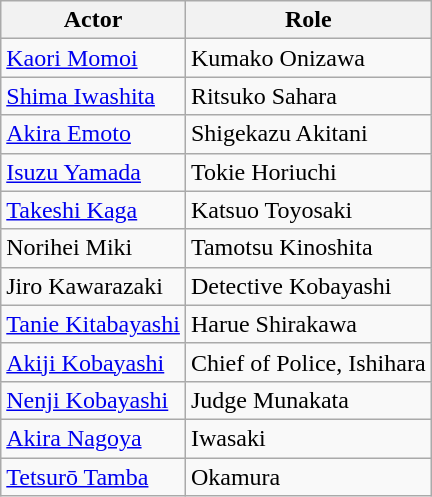<table class="wikitable">
<tr>
<th>Actor</th>
<th>Role</th>
</tr>
<tr>
<td><a href='#'>Kaori Momoi</a></td>
<td>Kumako Onizawa</td>
</tr>
<tr>
<td><a href='#'>Shima Iwashita</a></td>
<td>Ritsuko Sahara</td>
</tr>
<tr>
<td><a href='#'>Akira Emoto</a></td>
<td>Shigekazu Akitani</td>
</tr>
<tr>
<td><a href='#'>Isuzu Yamada</a></td>
<td>Tokie Horiuchi</td>
</tr>
<tr>
<td><a href='#'>Takeshi Kaga</a></td>
<td>Katsuo Toyosaki</td>
</tr>
<tr>
<td>Norihei Miki</td>
<td>Tamotsu Kinoshita</td>
</tr>
<tr>
<td>Jiro Kawarazaki</td>
<td>Detective Kobayashi</td>
</tr>
<tr>
<td><a href='#'>Tanie Kitabayashi</a></td>
<td>Harue Shirakawa</td>
</tr>
<tr>
<td><a href='#'>Akiji Kobayashi</a></td>
<td>Chief of Police, Ishihara</td>
</tr>
<tr>
<td><a href='#'>Nenji Kobayashi</a></td>
<td>Judge Munakata</td>
</tr>
<tr>
<td><a href='#'>Akira Nagoya</a></td>
<td>Iwasaki</td>
</tr>
<tr>
<td><a href='#'>Tetsurō Tamba</a></td>
<td>Okamura</td>
</tr>
</table>
